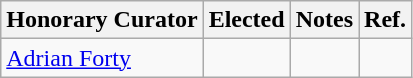<table class="wikitable">
<tr>
<th>Honorary Curator</th>
<th>Elected</th>
<th>Notes</th>
<th>Ref.</th>
</tr>
<tr>
<td><a href='#'>Adrian Forty</a></td>
<td></td>
<td></td>
<td></td>
</tr>
</table>
